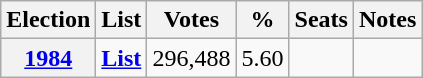<table class=wikitable>
<tr>
<th>Election</th>
<th>List</th>
<th>Votes</th>
<th>%</th>
<th>Seats</th>
<th>Notes</th>
</tr>
<tr>
<th><a href='#'>1984</a></th>
<td><strong><a href='#'>List</a></strong></td>
<td>296,488</td>
<td>5.60</td>
<td></td>
<td></td>
</tr>
</table>
